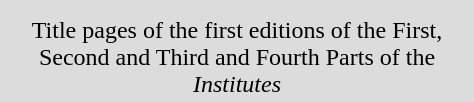<table align="right" width="25%" style="background: #DCDCDC">
<tr>
<td align="right"></td>
<td align="left"></td>
</tr>
<tr>
<td align="right"></td>
<td align="left"></td>
</tr>
<tr>
<td colspan="2" align="center">Title pages of the first editions of the First, Second and Third and Fourth Parts of the <em>Institutes</em></td>
</tr>
</table>
